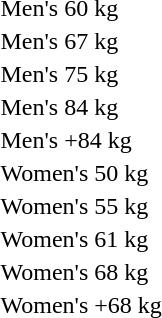<table>
<tr>
<td rowspan=2>Men's 60 kg<br></td>
<td rowspan=2></td>
<td rowspan=2></td>
<td></td>
</tr>
<tr>
<td></td>
</tr>
<tr>
<td rowspan=2>Men's 67 kg<br></td>
<td rowspan=2></td>
<td rowspan=2></td>
<td></td>
</tr>
<tr>
<td></td>
</tr>
<tr>
<td rowspan=2>Men's 75 kg<br></td>
<td rowspan=2></td>
<td rowspan=2></td>
<td></td>
</tr>
<tr>
<td></td>
</tr>
<tr>
<td rowspan=2>Men's 84 kg<br></td>
<td rowspan=2></td>
<td rowspan=2></td>
<td></td>
</tr>
<tr>
<td></td>
</tr>
<tr>
<td rowspan=2>Men's +84 kg<br></td>
<td rowspan=2></td>
<td rowspan=2></td>
<td></td>
</tr>
<tr>
<td></td>
</tr>
<tr>
<td rowspan=2>Women's 50 kg<br></td>
<td rowspan=2></td>
<td rowspan=2></td>
<td></td>
</tr>
<tr>
<td></td>
</tr>
<tr>
<td rowspan=2>Women's 55 kg<br></td>
<td rowspan=2></td>
<td rowspan=2></td>
<td></td>
</tr>
<tr>
<td></td>
</tr>
<tr>
<td rowspan=2>Women's 61 kg<br></td>
<td rowspan=2></td>
<td rowspan=2></td>
<td></td>
</tr>
<tr>
<td></td>
</tr>
<tr>
<td rowspan=2>Women's 68 kg<br></td>
<td rowspan=2></td>
<td rowspan=2></td>
<td></td>
</tr>
<tr>
<td></td>
</tr>
<tr>
<td rowspan=2>Women's +68 kg<br></td>
<td rowspan=2></td>
<td rowspan=2></td>
<td></td>
</tr>
<tr>
<td></td>
</tr>
</table>
